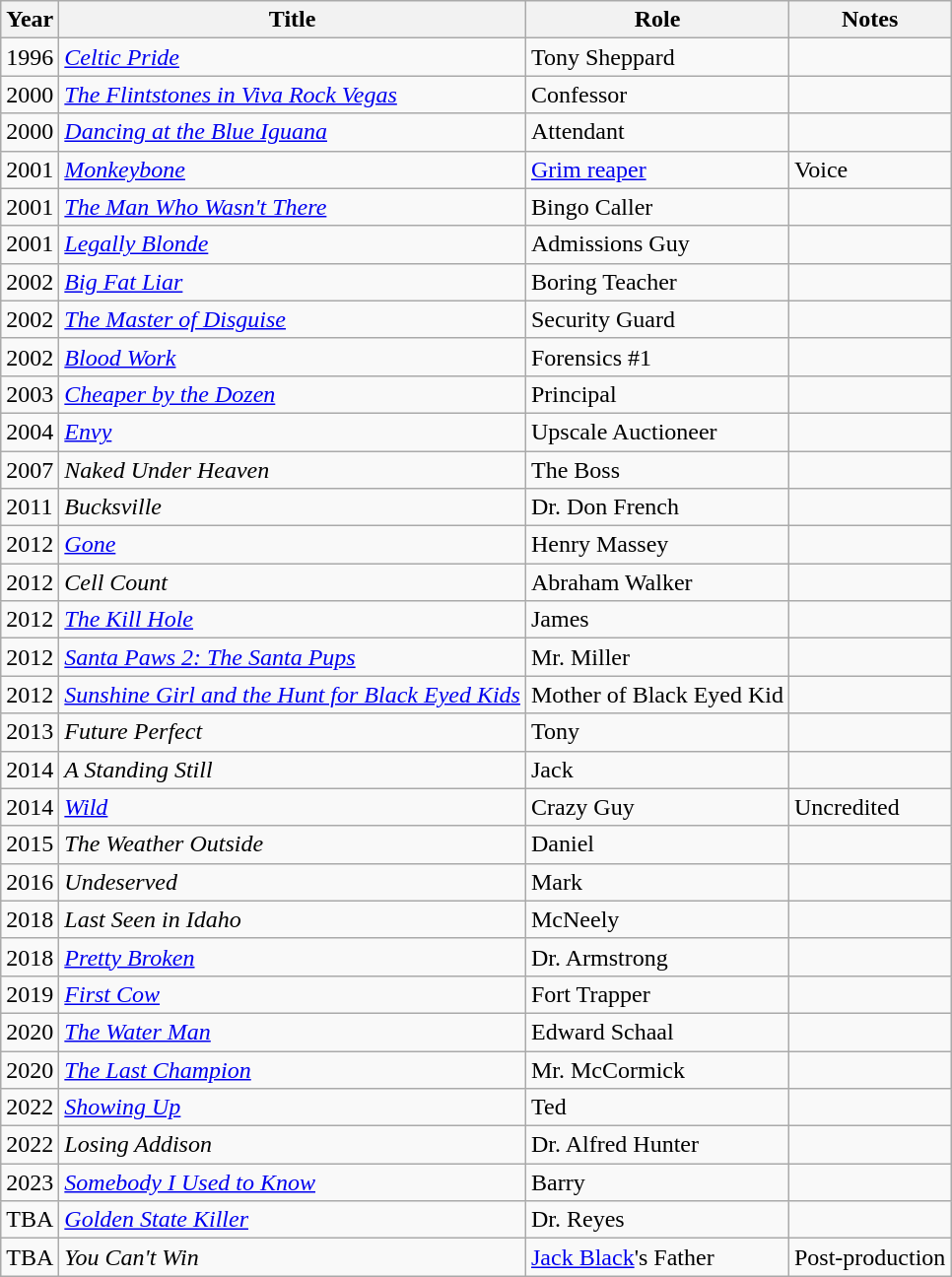<table class="wikitable sortable">
<tr>
<th>Year</th>
<th>Title</th>
<th>Role</th>
<th>Notes</th>
</tr>
<tr>
<td>1996</td>
<td><em><a href='#'>Celtic Pride</a></em></td>
<td>Tony Sheppard</td>
<td></td>
</tr>
<tr>
<td>2000</td>
<td><em><a href='#'>The Flintstones in Viva Rock Vegas</a></em></td>
<td>Confessor</td>
<td></td>
</tr>
<tr>
<td>2000</td>
<td><em><a href='#'>Dancing at the Blue Iguana</a></em></td>
<td>Attendant</td>
<td></td>
</tr>
<tr>
<td>2001</td>
<td><em><a href='#'>Monkeybone</a></em></td>
<td><a href='#'>Grim reaper</a></td>
<td>Voice</td>
</tr>
<tr>
<td>2001</td>
<td><a href='#'><em>The Man Who Wasn't There</em></a></td>
<td>Bingo Caller</td>
<td></td>
</tr>
<tr>
<td>2001</td>
<td><em><a href='#'>Legally Blonde</a></em></td>
<td>Admissions Guy</td>
<td></td>
</tr>
<tr>
<td>2002</td>
<td><em><a href='#'>Big Fat Liar</a></em></td>
<td>Boring Teacher</td>
<td></td>
</tr>
<tr>
<td>2002</td>
<td><em><a href='#'>The Master of Disguise</a></em></td>
<td>Security Guard</td>
<td></td>
</tr>
<tr>
<td>2002</td>
<td><a href='#'><em>Blood Work</em></a></td>
<td>Forensics #1</td>
<td></td>
</tr>
<tr>
<td>2003</td>
<td><a href='#'><em>Cheaper by the Dozen</em></a></td>
<td>Principal</td>
<td></td>
</tr>
<tr>
<td>2004</td>
<td><a href='#'><em>Envy</em></a></td>
<td>Upscale Auctioneer</td>
<td></td>
</tr>
<tr>
<td>2007</td>
<td><em>Naked Under Heaven</em></td>
<td>The Boss</td>
<td></td>
</tr>
<tr>
<td>2011</td>
<td><em>Bucksville</em></td>
<td>Dr. Don French</td>
<td></td>
</tr>
<tr>
<td>2012</td>
<td><a href='#'><em>Gone</em></a></td>
<td>Henry Massey</td>
<td></td>
</tr>
<tr>
<td>2012</td>
<td><em>Cell Count</em></td>
<td>Abraham Walker</td>
<td></td>
</tr>
<tr>
<td>2012</td>
<td><em><a href='#'>The Kill Hole</a></em></td>
<td>James</td>
<td></td>
</tr>
<tr>
<td>2012</td>
<td><em><a href='#'>Santa Paws 2: The Santa Pups</a></em></td>
<td>Mr. Miller</td>
<td></td>
</tr>
<tr>
<td>2012</td>
<td><em><a href='#'>Sunshine Girl and the Hunt for Black Eyed Kids</a></em></td>
<td>Mother of Black Eyed Kid</td>
<td></td>
</tr>
<tr>
<td>2013</td>
<td><em>Future Perfect</em></td>
<td>Tony</td>
<td></td>
</tr>
<tr>
<td>2014</td>
<td><em>A Standing Still</em></td>
<td>Jack</td>
<td></td>
</tr>
<tr>
<td>2014</td>
<td><a href='#'><em>Wild</em></a></td>
<td>Crazy Guy</td>
<td>Uncredited</td>
</tr>
<tr>
<td>2015</td>
<td><em>The Weather Outside</em></td>
<td>Daniel</td>
<td></td>
</tr>
<tr>
<td>2016</td>
<td><em>Undeserved</em></td>
<td>Mark</td>
<td></td>
</tr>
<tr>
<td>2018</td>
<td><em>Last Seen in Idaho</em></td>
<td>McNeely</td>
<td></td>
</tr>
<tr>
<td>2018</td>
<td><em><a href='#'>Pretty Broken</a></em></td>
<td>Dr. Armstrong</td>
<td></td>
</tr>
<tr>
<td>2019</td>
<td><em><a href='#'>First Cow</a></em></td>
<td>Fort Trapper</td>
<td></td>
</tr>
<tr>
<td>2020</td>
<td><a href='#'><em>The Water Man</em></a></td>
<td>Edward Schaal</td>
<td></td>
</tr>
<tr>
<td>2020</td>
<td><em><a href='#'>The Last Champion</a></em></td>
<td>Mr. McCormick</td>
<td></td>
</tr>
<tr>
<td>2022</td>
<td><a href='#'><em>Showing Up</em></a></td>
<td>Ted</td>
<td></td>
</tr>
<tr>
<td>2022</td>
<td><em>Losing Addison</em></td>
<td>Dr. Alfred Hunter</td>
<td></td>
</tr>
<tr>
<td>2023</td>
<td><em><a href='#'>Somebody I Used to Know</a></em></td>
<td>Barry</td>
<td></td>
</tr>
<tr>
<td>TBA</td>
<td><em><a href='#'>Golden State Killer</a></em></td>
<td>Dr. Reyes</td>
<td></td>
</tr>
<tr>
<td>TBA</td>
<td><em>You Can't Win</em></td>
<td><a href='#'>Jack Black</a>'s Father</td>
<td>Post-production</td>
</tr>
</table>
